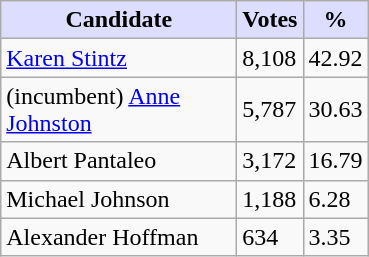<table class="wikitable">
<tr>
<th style="background:#ddf; width:150px;">Candidate</th>
<th style="background:#ddf;">Votes</th>
<th style="background:#ddf;">%</th>
</tr>
<tr>
<td><a href='#'>Karen Stintz</a></td>
<td>8,108</td>
<td>42.92</td>
</tr>
<tr>
<td>(incumbent) <a href='#'>Anne Johnston</a></td>
<td>5,787</td>
<td>30.63</td>
</tr>
<tr>
<td>Albert Pantaleo</td>
<td>3,172</td>
<td>16.79</td>
</tr>
<tr>
<td>Michael Johnson</td>
<td>1,188</td>
<td>6.28</td>
</tr>
<tr>
<td>Alexander Hoffman</td>
<td>634</td>
<td>3.35</td>
</tr>
</table>
